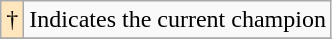<table class="wikitable">
<tr>
<td bgcolor="#FFE6BD">†</td>
<td>Indicates the current champion</td>
</tr>
<tr>
</tr>
</table>
